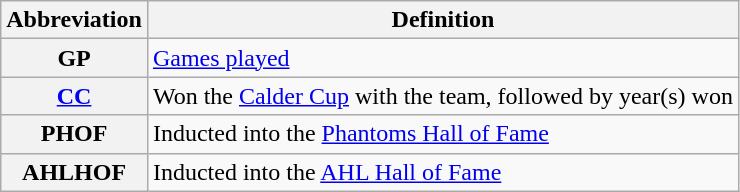<table class="wikitable">
<tr>
<th scope="col">Abbreviation</th>
<th scope="col">Definition</th>
</tr>
<tr>
<th scope="row">GP</th>
<td><a href='#'>Games played</a></td>
</tr>
<tr>
<th scope="row"><a href='#'>CC</a></th>
<td>Won the <a href='#'>Calder Cup</a> with the team, followed by year(s) won</td>
</tr>
<tr>
<th scope="col">PHOF</th>
<td>Inducted into the <a href='#'>Phantoms Hall of Fame</a></td>
</tr>
<tr>
<th scope="col">AHLHOF</th>
<td>Inducted into the <a href='#'>AHL Hall of Fame</a></td>
</tr>
</table>
